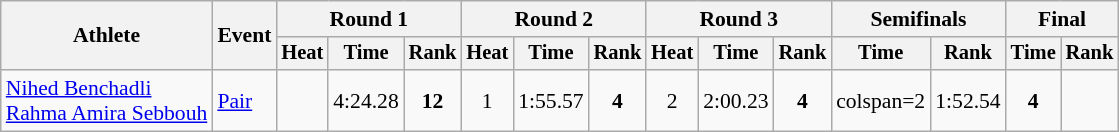<table class="wikitable" style="font-size:90%">
<tr>
<th rowspan="2">Athlete</th>
<th rowspan="2">Event</th>
<th colspan="3">Round 1</th>
<th colspan="3">Round 2</th>
<th colspan="3">Round 3</th>
<th colspan="2">Semifinals</th>
<th colspan="2">Final</th>
</tr>
<tr style="font-size:95%">
<th>Heat</th>
<th>Time</th>
<th>Rank</th>
<th>Heat</th>
<th>Time</th>
<th>Rank</th>
<th>Heat</th>
<th>Time</th>
<th>Rank</th>
<th>Time</th>
<th>Rank</th>
<th>Time</th>
<th>Rank</th>
</tr>
<tr align=center>
<td align=left><a href='#'>Nihed Benchadli</a><br><a href='#'>Rahma Amira Sebbouh</a></td>
<td align=left><a href='#'>Pair</a></td>
<td></td>
<td>4:24.28</td>
<td><strong>12</strong></td>
<td>1</td>
<td>1:55.57</td>
<td><strong>4</strong></td>
<td>2</td>
<td>2:00.23</td>
<td><strong>4</strong></td>
<td>colspan=2 </td>
<td>1:52.54</td>
<td><strong>4</strong></td>
</tr>
</table>
